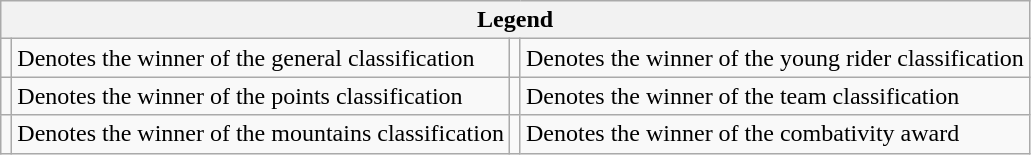<table class="wikitable">
<tr>
<th colspan="4">Legend</th>
</tr>
<tr>
<td></td>
<td>Denotes the winner of the general classification</td>
<td></td>
<td>Denotes the winner of the young rider classification</td>
</tr>
<tr>
<td></td>
<td>Denotes the winner of the points classification</td>
<td></td>
<td>Denotes the winner of the team classification</td>
</tr>
<tr>
<td></td>
<td>Denotes the winner of the mountains classification</td>
<td></td>
<td>Denotes the winner of the combativity award</td>
</tr>
</table>
